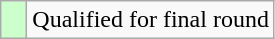<table class="wikitable">
<tr>
<td style="width:10px; background:#cfc"></td>
<td>Qualified for final round</td>
</tr>
</table>
